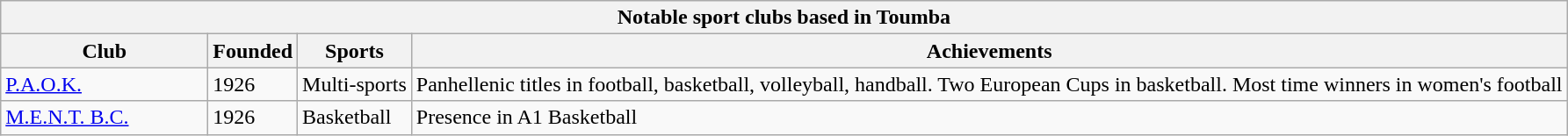<table class="wikitable">
<tr>
<th colspan="4">Notable sport clubs based in Toumba</th>
</tr>
<tr>
<th width="150">Club</th>
<th>Founded</th>
<th>Sports</th>
<th>Achievements</th>
</tr>
<tr>
<td><a href='#'>P.A.O.K.</a></td>
<td>1926</td>
<td>Multi-sports</td>
<td>Panhellenic titles in football, basketball, volleyball, handball. Two European Cups in basketball. Most time winners in women's football</td>
</tr>
<tr>
<td><a href='#'>M.E.N.T. B.C.</a></td>
<td>1926</td>
<td>Basketball</td>
<td>Presence in A1 Basketball</td>
</tr>
</table>
